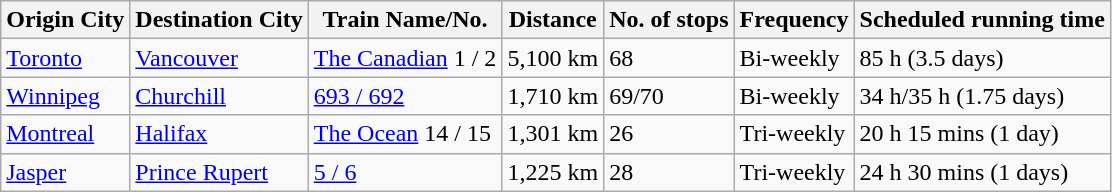<table class="wikitable sortable" width= align=>
<tr>
<th>Origin City</th>
<th>Destination City</th>
<th>Train Name/No.</th>
<th>Distance</th>
<th>No. of stops</th>
<th>Frequency</th>
<th data-sort-type="number">Scheduled running time</th>
</tr>
<tr>
<td><a href='#'>Toronto</a></td>
<td><a href='#'>Vancouver</a></td>
<td><a href='#'>The Canadian</a> 1 / 2</td>
<td>5,100 km</td>
<td>68</td>
<td>Bi-weekly</td>
<td>85 h (3.5 days)</td>
</tr>
<tr>
<td><a href='#'>Winnipeg</a></td>
<td><a href='#'>Churchill</a></td>
<td><a href='#'>693 / 692</a></td>
<td>1,710 km</td>
<td>69/70</td>
<td>Bi-weekly</td>
<td>34 h/35 h (1.75 days)</td>
</tr>
<tr>
<td><a href='#'>Montreal</a></td>
<td><a href='#'>Halifax</a></td>
<td><a href='#'>The Ocean</a> 14 / 15</td>
<td>1,301 km</td>
<td>26</td>
<td>Tri-weekly</td>
<td>20 h 15 mins (1 day)</td>
</tr>
<tr>
<td><a href='#'>Jasper</a></td>
<td><a href='#'>Prince Rupert</a></td>
<td><a href='#'>5 / 6</a></td>
<td>1,225 km</td>
<td>28</td>
<td>Tri-weekly</td>
<td>24 h 30 mins (1 days)</td>
</tr>
</table>
